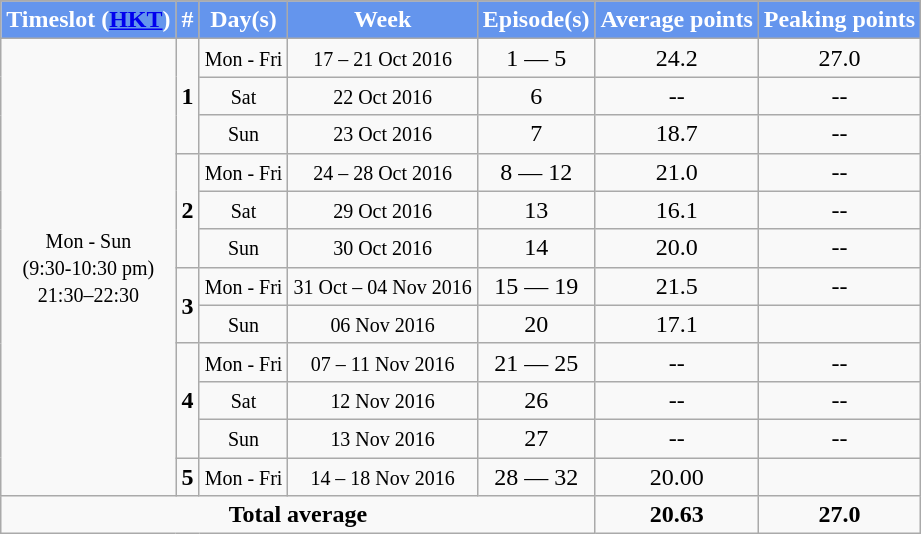<table class="wikitable" style="text-align:center;">
<tr style="background:cornflowerblue; color:white" align="center">
</tr>
<tr>
<th style="background:cornflowerblue; color:white" align="center">Timeslot (<a href='#'>HKT</a>)</th>
<th style="background:cornflowerblue; color:white" align="center">#</th>
<th style="background:cornflowerblue; color:white" align="center">Day(s)</th>
<th style="background:cornflowerblue; color:white" align="center">Week</th>
<th style="background:cornflowerblue; color:white" align="center">Episode(s)</th>
<th style="background:cornflowerblue; color:white" align="center">Average points</th>
<th style="background:cornflowerblue; color:white" align="center">Peaking points</th>
</tr>
<tr>
<td rowspan="12"><small>Mon - Sun<br>(9:30-10:30 pm)<br>21:30–22:30</small></td>
<td rowspan="3"><strong>1</strong></td>
<td><small>Mon - Fri</small></td>
<td><small>17 – 21 Oct 2016</small></td>
<td>1 — 5</td>
<td>24.2</td>
<td>27.0</td>
</tr>
<tr>
<td><small>Sat</small></td>
<td><small>22 Oct 2016</small></td>
<td>6</td>
<td>--</td>
<td>--</td>
</tr>
<tr>
<td><small>Sun</small></td>
<td><small>23 Oct 2016</small></td>
<td>7</td>
<td>18.7</td>
<td>--</td>
</tr>
<tr>
<td rowspan="3"><strong>2</strong></td>
<td><small>Mon - Fri</small></td>
<td><small>24 – 28 Oct 2016</small></td>
<td>8 — 12</td>
<td>21.0</td>
<td>--</td>
</tr>
<tr>
<td><small>Sat</small></td>
<td><small>29 Oct 2016</small></td>
<td>13</td>
<td>16.1</td>
<td>--</td>
</tr>
<tr>
<td><small>Sun</small></td>
<td><small>30 Oct 2016</small></td>
<td>14</td>
<td>20.0</td>
<td>--</td>
</tr>
<tr>
<td rowspan="2"><strong>3</strong></td>
<td><small>Mon - Fri</small></td>
<td><small>31 Oct – 04 Nov 2016</small></td>
<td>15 — 19</td>
<td>21.5</td>
<td>--</td>
</tr>
<tr>
<td><small>Sun</small></td>
<td><small>06 Nov 2016</small></td>
<td>20</td>
<td>17.1</td>
<td></td>
</tr>
<tr>
<td rowspan="3"><strong>4</strong></td>
<td><small>Mon - Fri</small></td>
<td><small>07 – 11 Nov 2016</small></td>
<td>21 — 25</td>
<td>--</td>
<td>--</td>
</tr>
<tr>
<td><small>Sat</small></td>
<td><small>12 Nov 2016</small></td>
<td>26</td>
<td>--</td>
<td>--</td>
</tr>
<tr>
<td><small>Sun</small></td>
<td><small>13 Nov 2016</small></td>
<td>27</td>
<td>--</td>
<td>--</td>
</tr>
<tr>
<td><strong>5</strong></td>
<td><small>Mon - Fri</small></td>
<td><small>14 – 18 Nov 2016</small></td>
<td>28 — 32</td>
<td>20.00</td>
<td></td>
</tr>
<tr>
<td colspan="5"><strong>Total average</strong></td>
<td><strong>20.63 </strong></td>
<td><strong>27.0 </strong></td>
</tr>
</table>
